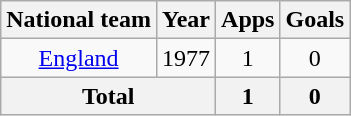<table class=wikitable style="text-align: center">
<tr>
<th>National team</th>
<th>Year</th>
<th>Apps</th>
<th>Goals</th>
</tr>
<tr>
<td><a href='#'>England</a></td>
<td>1977</td>
<td>1</td>
<td>0</td>
</tr>
<tr>
<th colspan=2>Total</th>
<th>1</th>
<th>0</th>
</tr>
</table>
